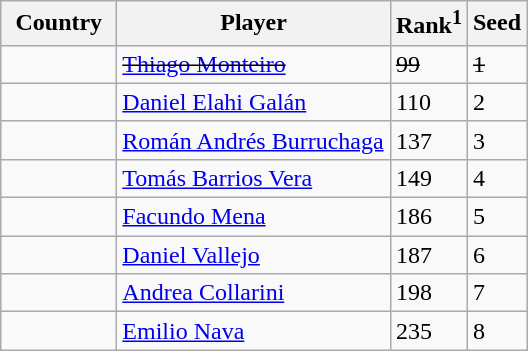<table class="sortable wikitable">
<tr>
<th width="70">Country</th>
<th width="175">Player</th>
<th>Rank<sup>1</sup></th>
<th>Seed</th>
</tr>
<tr>
<td><s></s></td>
<td><s><a href='#'>Thiago Monteiro</a></s></td>
<td><s>99</s></td>
<td><s>1</s></td>
</tr>
<tr>
<td></td>
<td><a href='#'>Daniel Elahi Galán</a></td>
<td>110</td>
<td>2</td>
</tr>
<tr>
<td></td>
<td><a href='#'>Román Andrés Burruchaga</a></td>
<td>137</td>
<td>3</td>
</tr>
<tr>
<td></td>
<td><a href='#'>Tomás Barrios Vera</a></td>
<td>149</td>
<td>4</td>
</tr>
<tr>
<td></td>
<td><a href='#'>Facundo Mena</a></td>
<td>186</td>
<td>5</td>
</tr>
<tr>
<td></td>
<td><a href='#'>Daniel Vallejo</a></td>
<td>187</td>
<td>6</td>
</tr>
<tr>
<td></td>
<td><a href='#'>Andrea Collarini</a></td>
<td>198</td>
<td>7</td>
</tr>
<tr>
<td></td>
<td><a href='#'>Emilio Nava</a></td>
<td>235</td>
<td>8</td>
</tr>
</table>
